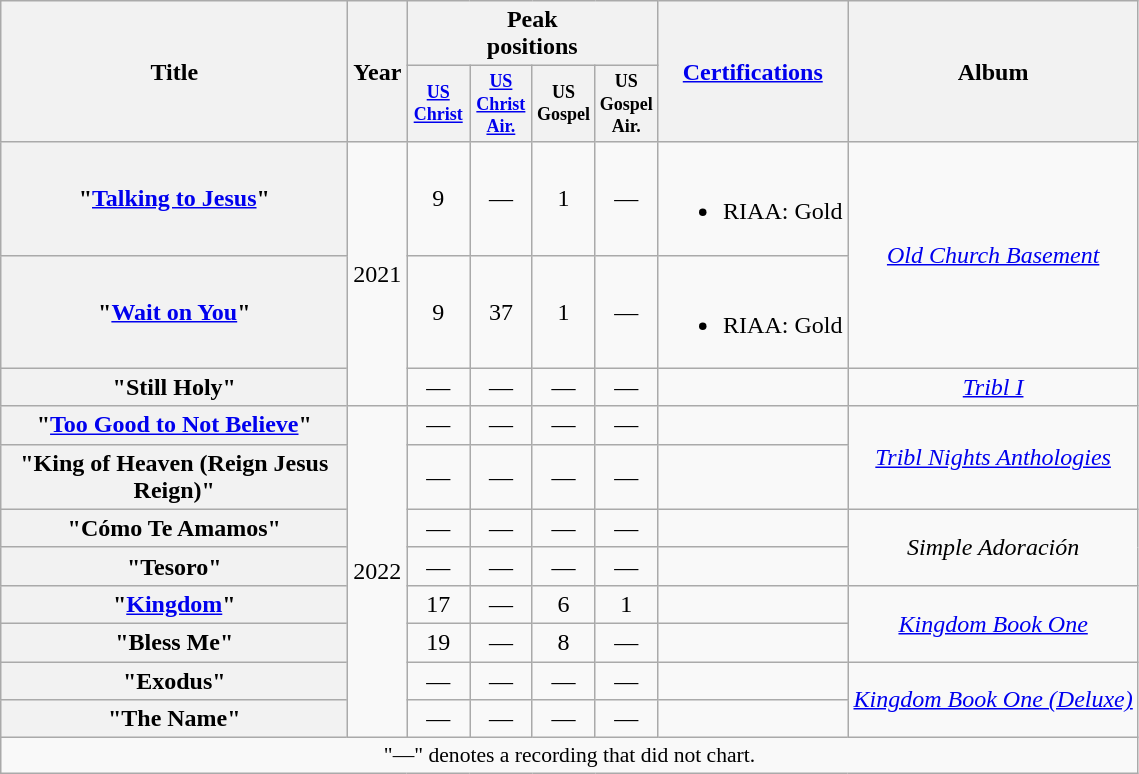<table class="wikitable plainrowheaders" style="text-align:center;">
<tr>
<th rowspan="2" style="width:14em;">Title</th>
<th rowspan="2">Year</th>
<th colspan="4">Peak<br>positions</th>
<th rowspan="2"><a href='#'>Certifications</a></th>
<th rowspan="2">Album</th>
</tr>
<tr style="font-size:smaller;">
<th scope="col" style="width:3em;font-size:90%;"><a href='#'>US<br>Christ</a><br></th>
<th scope="col" style="width:3em;font-size:90%;"><a href='#'>US<br>Christ Air.</a><br></th>
<th scope="col" style="width:3em;font-size:90%;">US<br>Gospel<br></th>
<th scope="col" style="width:3em;font-size:90%;">US<br>Gospel Air.<br></th>
</tr>
<tr>
<th scope="row">"<a href='#'>Talking to Jesus</a>"<br></th>
<td rowspan="3">2021</td>
<td>9</td>
<td>—</td>
<td>1</td>
<td>—</td>
<td><br><ul><li>RIAA: Gold</li></ul></td>
<td rowspan="2"><em><a href='#'>Old Church Basement</a></em></td>
</tr>
<tr>
<th scope="row">"<a href='#'>Wait on You</a>"<br></th>
<td>9</td>
<td>37</td>
<td>1</td>
<td>—</td>
<td><br><ul><li>RIAA: Gold</li></ul></td>
</tr>
<tr>
<th scope="row">"Still Holy"<br></th>
<td>—</td>
<td>—</td>
<td>—</td>
<td>—</td>
<td></td>
<td><em><a href='#'>Tribl I</a></em></td>
</tr>
<tr>
<th scope="row">"<a href='#'>Too Good to Not Believe</a>" <br></th>
<td rowspan="8">2022</td>
<td>—</td>
<td>—</td>
<td>—</td>
<td>—</td>
<td></td>
<td rowspan="2"><em><a href='#'>Tribl Nights Anthologies</a></em></td>
</tr>
<tr>
<th scope="row">"King of Heaven (Reign Jesus Reign)" <br></th>
<td>—</td>
<td>—</td>
<td>—</td>
<td>—</td>
<td></td>
</tr>
<tr>
<th scope="row">"Cómo Te Amamos" <br></th>
<td>—</td>
<td>—</td>
<td>—</td>
<td>—</td>
<td></td>
<td rowspan="2"><em>Simple Adoración</em></td>
</tr>
<tr>
<th scope="row">"Tesoro" <br></th>
<td>—</td>
<td>—</td>
<td>—</td>
<td>—</td>
<td></td>
</tr>
<tr>
<th scope="row">"<a href='#'>Kingdom</a>" <br></th>
<td>17</td>
<td>—</td>
<td>6</td>
<td>1</td>
<td></td>
<td rowspan="2"><em><a href='#'>Kingdom Book One</a></em></td>
</tr>
<tr>
<th scope="row">"Bless Me" <br></th>
<td>19</td>
<td>—</td>
<td>8</td>
<td>—</td>
<td></td>
</tr>
<tr>
<th scope="row">"Exodus" <br></th>
<td>—</td>
<td>—</td>
<td>—</td>
<td>—</td>
<td></td>
<td rowspan="2"><em><a href='#'>Kingdom Book One (Deluxe)</a></em></td>
</tr>
<tr>
<th scope="row">"The Name" <br></th>
<td>—</td>
<td>—</td>
<td>—</td>
<td>—</td>
<td></td>
</tr>
<tr>
<td colspan="8" style="font-size:90%">"—" denotes a recording that did not chart.</td>
</tr>
</table>
